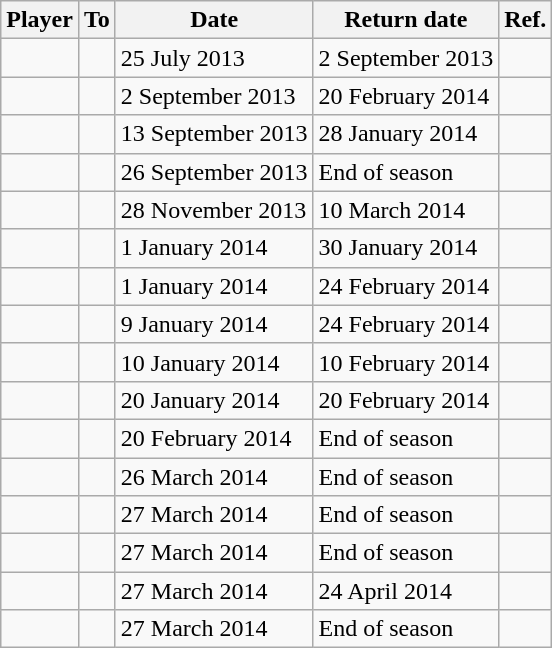<table class="wikitable sortable">
<tr>
<th>Player</th>
<th>To</th>
<th>Date</th>
<th>Return date</th>
<th class=unsortable>Ref.</th>
</tr>
<tr>
<td></td>
<td></td>
<td>25 July 2013</td>
<td>2 September 2013</td>
<td align="center"></td>
</tr>
<tr>
<td></td>
<td></td>
<td>2 September 2013</td>
<td>20 February 2014</td>
<td align="center"></td>
</tr>
<tr>
<td></td>
<td></td>
<td>13 September 2013</td>
<td>28 January 2014</td>
<td align="center"></td>
</tr>
<tr>
<td></td>
<td></td>
<td>26 September 2013</td>
<td>End of season</td>
<td align="center"></td>
</tr>
<tr>
<td></td>
<td></td>
<td>28 November 2013</td>
<td>10 March 2014</td>
<td align="center"></td>
</tr>
<tr>
<td></td>
<td></td>
<td>1 January 2014</td>
<td>30 January 2014</td>
<td align="center"></td>
</tr>
<tr>
<td></td>
<td></td>
<td>1 January 2014</td>
<td>24 February 2014</td>
<td align="center"></td>
</tr>
<tr>
<td></td>
<td></td>
<td>9 January 2014</td>
<td>24 February 2014</td>
<td align="center"></td>
</tr>
<tr>
<td></td>
<td></td>
<td>10 January 2014</td>
<td>10 February 2014</td>
<td align="center"></td>
</tr>
<tr>
<td></td>
<td></td>
<td>20 January 2014</td>
<td>20 February 2014</td>
<td align="center"></td>
</tr>
<tr>
<td></td>
<td></td>
<td>20 February 2014</td>
<td>End of season</td>
<td align="center"></td>
</tr>
<tr>
<td></td>
<td></td>
<td>26 March 2014</td>
<td>End of season</td>
<td align="center"></td>
</tr>
<tr>
<td></td>
<td></td>
<td>27 March 2014</td>
<td>End of season</td>
<td align="center"></td>
</tr>
<tr>
<td></td>
<td></td>
<td>27 March 2014</td>
<td>End of season</td>
<td align="center"></td>
</tr>
<tr>
<td></td>
<td></td>
<td>27 March 2014</td>
<td>24 April 2014</td>
<td align="center"></td>
</tr>
<tr>
<td></td>
<td></td>
<td>27 March 2014</td>
<td>End of season</td>
<td align="center"></td>
</tr>
</table>
